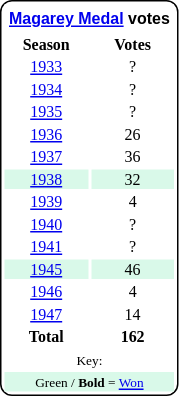<table style="margin-right:4px; margin-top:8px; float:left; border:1px #000 solid; border-radius:8px; background:#fff; font-family:Verdana; font-size:8pt; text-align:center;">
<tr style="background:#fff;">
<td colspan="2;" style="padding:3px; margin-bottom:-3px; margin-top:2px; font-family:Arial; "><strong><a href='#'>Magarey Medal</a> votes</strong></td>
</tr>
<tr>
<th style="width:50%;">Season</th>
<th style="width:50%;">Votes</th>
</tr>
<tr>
<td><a href='#'>1933</a></td>
<td>?</td>
</tr>
<tr>
<td><a href='#'>1934</a></td>
<td>?</td>
</tr>
<tr>
<td><a href='#'>1935</a></td>
<td>?</td>
</tr>
<tr>
<td><a href='#'>1936</a></td>
<td>26</td>
</tr>
<tr>
<td><a href='#'>1937</a></td>
<td>36</td>
</tr>
<tr style="background:#D9F9E9;">
<td><a href='#'>1938</a></td>
<td>32</td>
</tr>
<tr>
<td><a href='#'>1939</a></td>
<td>4</td>
</tr>
<tr>
<td><a href='#'>1940</a></td>
<td>?</td>
</tr>
<tr>
<td><a href='#'>1941</a></td>
<td>?</td>
</tr>
<tr style="background:#D9F9E9;">
<td><a href='#'>1945</a></td>
<td>46</td>
</tr>
<tr>
<td><a href='#'>1946</a></td>
<td>4</td>
</tr>
<tr>
<td><a href='#'>1947</a></td>
<td>14</td>
</tr>
<tr>
<td><strong>Total</strong></td>
<td><strong>162</strong></td>
</tr>
<tr>
<td colspan=2><small>Key:</small></td>
</tr>
<tr style="background:#d9f9e9; border:1px solid #aaa; width:2em;">
<td colspan=2><small>Green / <strong>Bold</strong> = <a href='#'>Won</a></small></td>
</tr>
</table>
